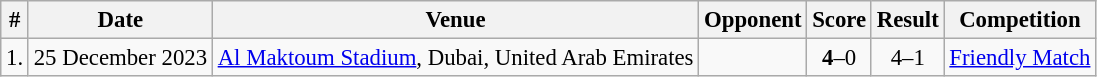<table class="wikitable" style="font-size:95%;">
<tr>
<th>#</th>
<th>Date</th>
<th>Venue</th>
<th>Opponent</th>
<th>Score</th>
<th>Result</th>
<th>Competition</th>
</tr>
<tr>
<td>1.</td>
<td>25 December 2023</td>
<td><a href='#'>Al Maktoum Stadium</a>, Dubai, United Arab Emirates</td>
<td></td>
<td align=center><strong>4</strong>–0</td>
<td align=center>4–1</td>
<td><a href='#'>Friendly Match</a></td>
</tr>
</table>
